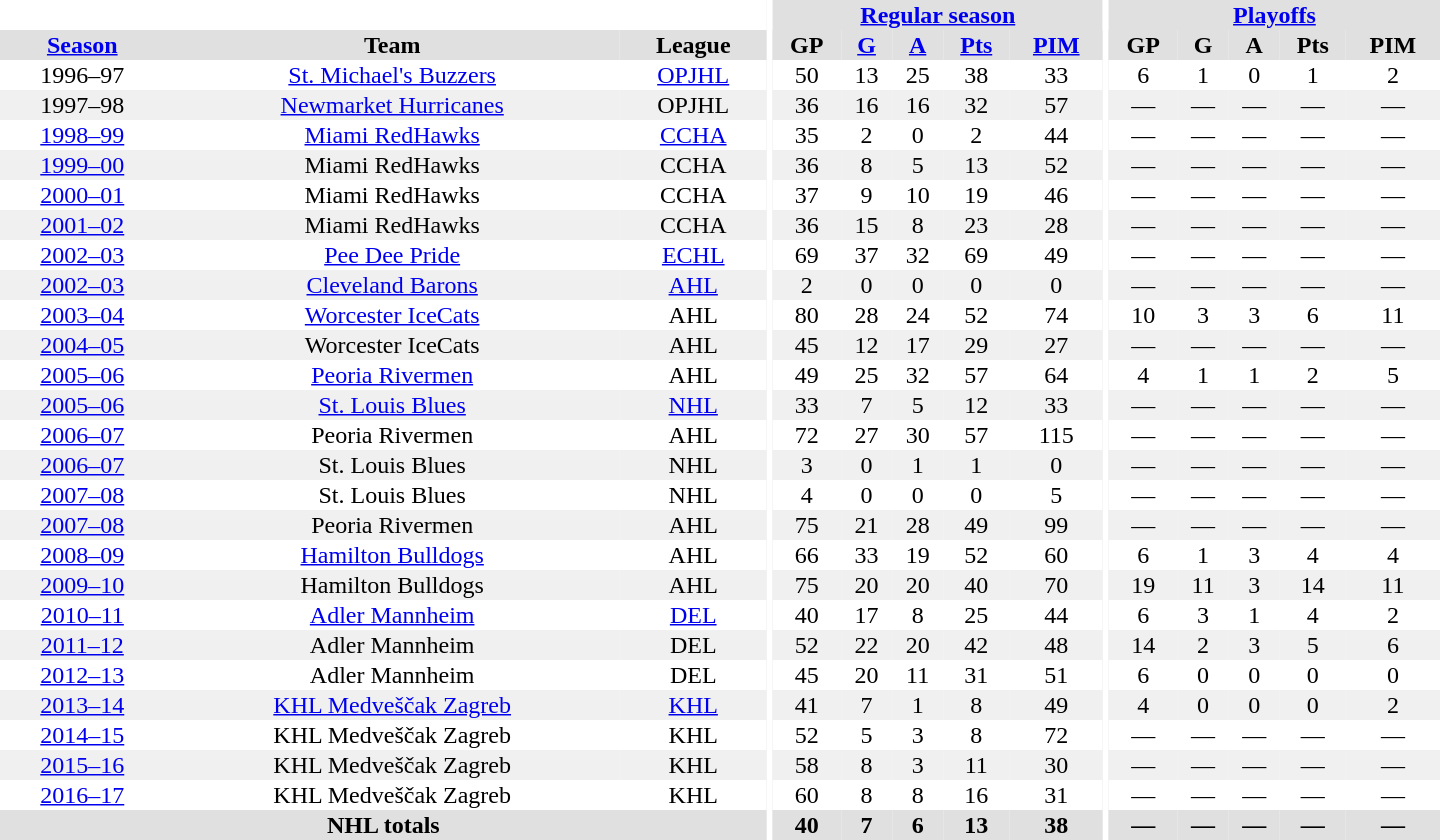<table border="0" cellpadding="1" cellspacing="0" style="text-align:center; width:60em">
<tr bgcolor="#e0e0e0">
<th colspan="3" bgcolor="#ffffff"></th>
<th rowspan="99" bgcolor="#ffffff"></th>
<th colspan="5"><a href='#'>Regular season</a></th>
<th rowspan="99" bgcolor="#ffffff"></th>
<th colspan="5"><a href='#'>Playoffs</a></th>
</tr>
<tr bgcolor="#e0e0e0">
<th><a href='#'>Season</a></th>
<th>Team</th>
<th>League</th>
<th>GP</th>
<th><a href='#'>G</a></th>
<th><a href='#'>A</a></th>
<th><a href='#'>Pts</a></th>
<th><a href='#'>PIM</a></th>
<th>GP</th>
<th>G</th>
<th>A</th>
<th>Pts</th>
<th>PIM</th>
</tr>
<tr ALIGN="centre">
<td>1996–97</td>
<td><a href='#'>St. Michael's Buzzers</a></td>
<td><a href='#'>OPJHL</a></td>
<td>50</td>
<td>13</td>
<td>25</td>
<td>38</td>
<td>33</td>
<td>6</td>
<td>1</td>
<td>0</td>
<td>1</td>
<td>2</td>
</tr>
<tr ALIGN="centre" bgcolor="#f0f0f0">
<td>1997–98</td>
<td><a href='#'>Newmarket Hurricanes</a></td>
<td>OPJHL</td>
<td>36</td>
<td>16</td>
<td>16</td>
<td>32</td>
<td>57</td>
<td>—</td>
<td>—</td>
<td>—</td>
<td>—</td>
<td>—</td>
</tr>
<tr ALIGN="centre">
<td><a href='#'>1998–99</a></td>
<td><a href='#'>Miami RedHawks</a></td>
<td><a href='#'>CCHA</a></td>
<td>35</td>
<td>2</td>
<td>0</td>
<td>2</td>
<td>44</td>
<td>—</td>
<td>—</td>
<td>—</td>
<td>—</td>
<td>—</td>
</tr>
<tr ALIGN="centre" bgcolor="#f0f0f0">
<td><a href='#'>1999–00</a></td>
<td>Miami RedHawks</td>
<td>CCHA</td>
<td>36</td>
<td>8</td>
<td>5</td>
<td>13</td>
<td>52</td>
<td>—</td>
<td>—</td>
<td>—</td>
<td>—</td>
<td>—</td>
</tr>
<tr ALIGN="centre">
<td><a href='#'>2000–01</a></td>
<td>Miami RedHawks</td>
<td>CCHA</td>
<td>37</td>
<td>9</td>
<td>10</td>
<td>19</td>
<td>46</td>
<td>—</td>
<td>—</td>
<td>—</td>
<td>—</td>
<td>—</td>
</tr>
<tr ALIGN="centre" bgcolor="#f0f0f0">
<td><a href='#'>2001–02</a></td>
<td>Miami RedHawks</td>
<td>CCHA</td>
<td>36</td>
<td>15</td>
<td>8</td>
<td>23</td>
<td>28</td>
<td>—</td>
<td>—</td>
<td>—</td>
<td>—</td>
<td>—</td>
</tr>
<tr ALIGN="centre">
<td><a href='#'>2002–03</a></td>
<td><a href='#'>Pee Dee Pride</a></td>
<td><a href='#'>ECHL</a></td>
<td>69</td>
<td>37</td>
<td>32</td>
<td>69</td>
<td>49</td>
<td>—</td>
<td>—</td>
<td>—</td>
<td>—</td>
<td>—</td>
</tr>
<tr ALIGN="centre" bgcolor="#f0f0f0">
<td><a href='#'>2002–03</a></td>
<td><a href='#'>Cleveland Barons</a></td>
<td><a href='#'>AHL</a></td>
<td>2</td>
<td>0</td>
<td>0</td>
<td>0</td>
<td>0</td>
<td>—</td>
<td>—</td>
<td>—</td>
<td>—</td>
<td>—</td>
</tr>
<tr ALIGN="centre">
<td><a href='#'>2003–04</a></td>
<td><a href='#'>Worcester IceCats</a></td>
<td>AHL</td>
<td>80</td>
<td>28</td>
<td>24</td>
<td>52</td>
<td>74</td>
<td>10</td>
<td>3</td>
<td>3</td>
<td>6</td>
<td>11</td>
</tr>
<tr ALIGN="centre" bgcolor="#f0f0f0">
<td><a href='#'>2004–05</a></td>
<td>Worcester IceCats</td>
<td>AHL</td>
<td>45</td>
<td>12</td>
<td>17</td>
<td>29</td>
<td>27</td>
<td>—</td>
<td>—</td>
<td>—</td>
<td>—</td>
<td>—</td>
</tr>
<tr ALIGN="centre">
<td><a href='#'>2005–06</a></td>
<td><a href='#'>Peoria Rivermen</a></td>
<td>AHL</td>
<td>49</td>
<td>25</td>
<td>32</td>
<td>57</td>
<td>64</td>
<td>4</td>
<td>1</td>
<td>1</td>
<td>2</td>
<td>5</td>
</tr>
<tr ALIGN="centre" bgcolor="#f0f0f0">
<td><a href='#'>2005–06</a></td>
<td><a href='#'>St. Louis Blues</a></td>
<td><a href='#'>NHL</a></td>
<td>33</td>
<td>7</td>
<td>5</td>
<td>12</td>
<td>33</td>
<td>—</td>
<td>—</td>
<td>—</td>
<td>—</td>
<td>—</td>
</tr>
<tr ALIGN="centre">
<td><a href='#'>2006–07</a></td>
<td>Peoria Rivermen</td>
<td>AHL</td>
<td>72</td>
<td>27</td>
<td>30</td>
<td>57</td>
<td>115</td>
<td>—</td>
<td>—</td>
<td>—</td>
<td>—</td>
<td>—</td>
</tr>
<tr ALIGN="centre" bgcolor="#f0f0f0">
<td><a href='#'>2006–07</a></td>
<td>St. Louis Blues</td>
<td>NHL</td>
<td>3</td>
<td>0</td>
<td>1</td>
<td>1</td>
<td>0</td>
<td>—</td>
<td>—</td>
<td>—</td>
<td>—</td>
<td>—</td>
</tr>
<tr ALIGN="centre">
<td><a href='#'>2007–08</a></td>
<td>St. Louis Blues</td>
<td>NHL</td>
<td>4</td>
<td>0</td>
<td>0</td>
<td>0</td>
<td>5</td>
<td>—</td>
<td>—</td>
<td>—</td>
<td>—</td>
<td>—</td>
</tr>
<tr ALIGN="centre" bgcolor="#f0f0f0">
<td><a href='#'>2007–08</a></td>
<td>Peoria Rivermen</td>
<td>AHL</td>
<td>75</td>
<td>21</td>
<td>28</td>
<td>49</td>
<td>99</td>
<td>—</td>
<td>—</td>
<td>—</td>
<td>—</td>
<td>—</td>
</tr>
<tr ALIGN="centre">
<td><a href='#'>2008–09</a></td>
<td><a href='#'>Hamilton Bulldogs</a></td>
<td>AHL</td>
<td>66</td>
<td>33</td>
<td>19</td>
<td>52</td>
<td>60</td>
<td>6</td>
<td>1</td>
<td>3</td>
<td>4</td>
<td>4</td>
</tr>
<tr ALIGN="centre" bgcolor="#f0f0f0">
<td><a href='#'>2009–10</a></td>
<td>Hamilton Bulldogs</td>
<td>AHL</td>
<td>75</td>
<td>20</td>
<td>20</td>
<td>40</td>
<td>70</td>
<td>19</td>
<td>11</td>
<td>3</td>
<td>14</td>
<td>11</td>
</tr>
<tr ALIGN="centre">
<td><a href='#'>2010–11</a></td>
<td><a href='#'>Adler Mannheim</a></td>
<td><a href='#'>DEL</a></td>
<td>40</td>
<td>17</td>
<td>8</td>
<td>25</td>
<td>44</td>
<td>6</td>
<td>3</td>
<td>1</td>
<td>4</td>
<td>2</td>
</tr>
<tr ALIGN="centre" bgcolor="#f0f0f0">
<td><a href='#'>2011–12</a></td>
<td>Adler Mannheim</td>
<td>DEL</td>
<td>52</td>
<td>22</td>
<td>20</td>
<td>42</td>
<td>48</td>
<td>14</td>
<td>2</td>
<td>3</td>
<td>5</td>
<td>6</td>
</tr>
<tr ALIGN="centre">
<td><a href='#'>2012–13</a></td>
<td>Adler Mannheim</td>
<td>DEL</td>
<td>45</td>
<td>20</td>
<td>11</td>
<td>31</td>
<td>51</td>
<td>6</td>
<td>0</td>
<td>0</td>
<td>0</td>
<td>0</td>
</tr>
<tr ALIGN="centre" bgcolor="#f0f0f0">
<td><a href='#'>2013–14</a></td>
<td><a href='#'>KHL Medveščak Zagreb</a></td>
<td><a href='#'>KHL</a></td>
<td>41</td>
<td>7</td>
<td>1</td>
<td>8</td>
<td>49</td>
<td>4</td>
<td>0</td>
<td>0</td>
<td>0</td>
<td>2</td>
</tr>
<tr ALIGN="centre">
<td><a href='#'>2014–15</a></td>
<td>KHL Medveščak Zagreb</td>
<td>KHL</td>
<td>52</td>
<td>5</td>
<td>3</td>
<td>8</td>
<td>72</td>
<td>—</td>
<td>—</td>
<td>—</td>
<td>—</td>
<td>—</td>
</tr>
<tr ALIGN="centre"  bgcolor="#f0f0f0">
<td><a href='#'>2015–16</a></td>
<td>KHL Medveščak Zagreb</td>
<td>KHL</td>
<td>58</td>
<td>8</td>
<td>3</td>
<td>11</td>
<td>30</td>
<td>—</td>
<td>—</td>
<td>—</td>
<td>—</td>
<td>—</td>
</tr>
<tr ALIGN="centre">
<td><a href='#'>2016–17</a></td>
<td>KHL Medveščak Zagreb</td>
<td>KHL</td>
<td>60</td>
<td>8</td>
<td>8</td>
<td>16</td>
<td>31</td>
<td>—</td>
<td>—</td>
<td>—</td>
<td>—</td>
<td>—</td>
</tr>
<tr bgcolor="#e0e0e0">
<th colspan="3">NHL totals</th>
<th>40</th>
<th>7</th>
<th>6</th>
<th>13</th>
<th>38</th>
<th>—</th>
<th>—</th>
<th>—</th>
<th>—</th>
<th>—</th>
</tr>
</table>
